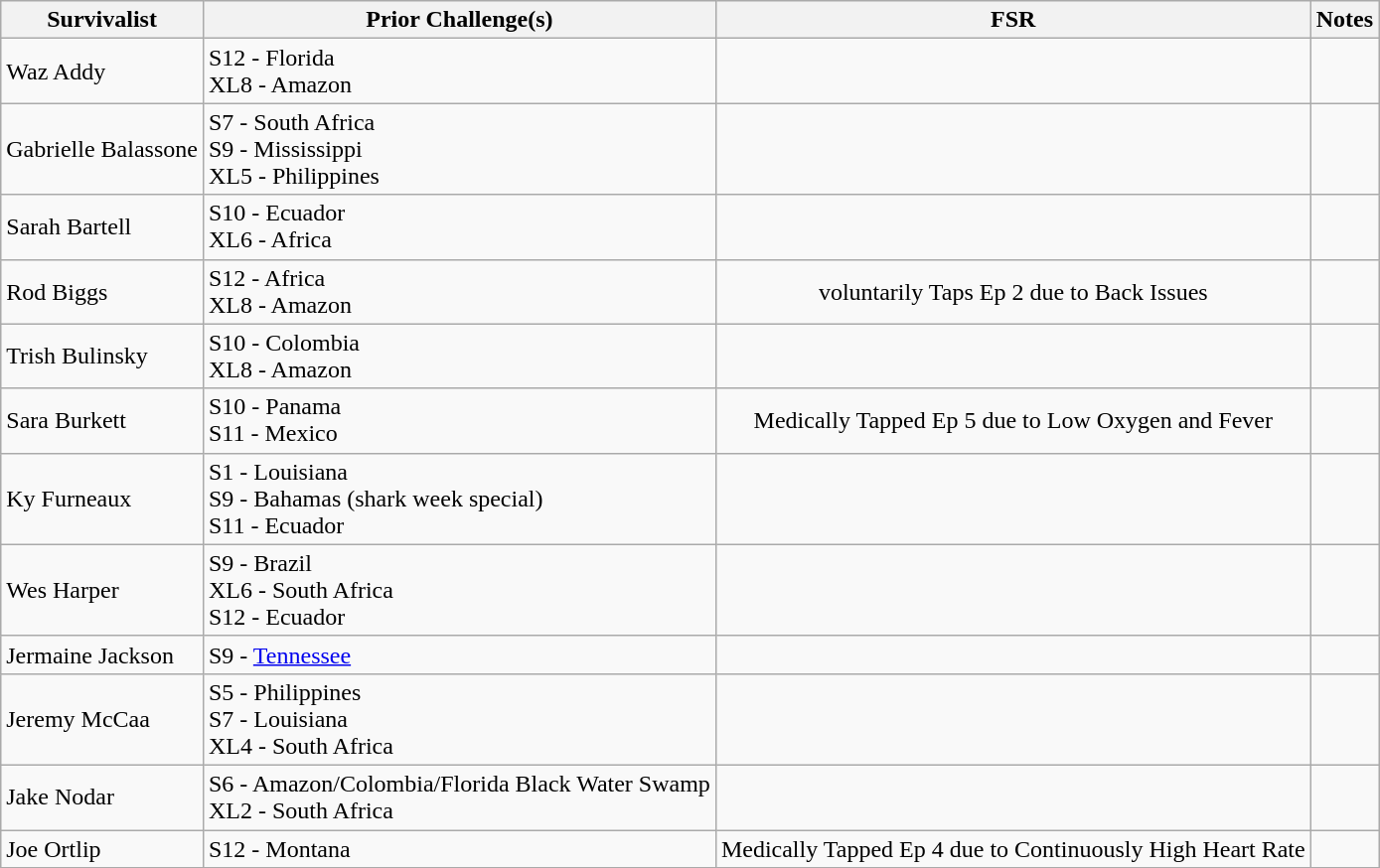<table class="wikitable">
<tr>
<th>Survivalist</th>
<th>Prior Challenge(s)</th>
<th>FSR</th>
<th>Notes</th>
</tr>
<tr>
<td>Waz Addy</td>
<td>S12 - Florida<br>XL8 - Amazon</td>
<td align="center"></td>
<td></td>
</tr>
<tr>
<td>Gabrielle Balassone</td>
<td>S7 - South Africa<br>S9 - Mississippi<br>XL5 - Philippines</td>
<td align="center"></td>
<td></td>
</tr>
<tr>
<td>Sarah Bartell</td>
<td>S10 - Ecuador<br>XL6 - Africa</td>
<td align="center"></td>
<td></td>
</tr>
<tr>
<td>Rod Biggs</td>
<td>S12 - Africa<br>XL8 - Amazon</td>
<td align="center">voluntarily Taps Ep 2 due to Back Issues</td>
</tr>
<tr>
<td>Trish Bulinsky</td>
<td>S10 - Colombia<br>XL8 - Amazon</td>
<td align="center"></td>
<td></td>
</tr>
<tr>
<td>Sara Burkett</td>
<td>S10 - Panama<br>S11 - Mexico</td>
<td align="center">Medically Tapped Ep 5 due to Low Oxygen and Fever</td>
</tr>
<tr>
<td>Ky Furneaux</td>
<td>S1 - Louisiana<br>S9 - Bahamas (shark week special)<br>S11 - Ecuador</td>
<td align="center"></td>
<td></td>
</tr>
<tr>
<td>Wes Harper</td>
<td>S9 - Brazil<br>XL6 - South Africa<br>S12 - Ecuador</td>
<td align="center"></td>
<td></td>
</tr>
<tr>
<td>Jermaine Jackson</td>
<td>S9 - <a href='#'>Tennessee</a></td>
<td align="center"></td>
<td></td>
</tr>
<tr>
<td>Jeremy McCaa</td>
<td>S5 - Philippines<br>S7 - Louisiana<br>XL4 - South Africa</td>
<td align="center"></td>
<td></td>
</tr>
<tr>
<td>Jake Nodar</td>
<td>S6 - Amazon/Colombia/Florida Black Water Swamp<br>XL2 - South Africa</td>
<td></td>
<td></td>
</tr>
<tr>
<td>Joe Ortlip</td>
<td>S12 - Montana</td>
<td align="center">Medically Tapped Ep 4 due to Continuously High Heart Rate</td>
</tr>
<tr>
</tr>
</table>
